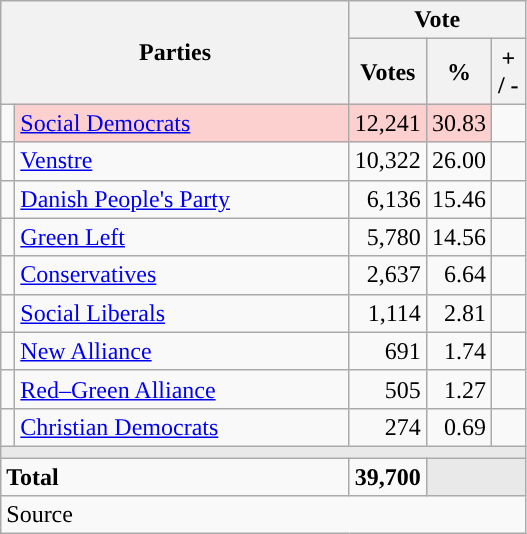<table class="wikitable" style="text-align:right;">
<tr>
<th style="text-align:centre;" rowspan="2" colspan="2" width="225">Parties</th>
<th colspan="3">Vote</th>
</tr>
<tr>
<th width="15">Votes</th>
<th width="15">%</th>
<th width="15">+ / -</th>
</tr>
<tr>
<td width="2" style="color:inherit;background:"></td>
<td bgcolor=#fbd0ce  align="left"><a href='#'>Social Democrats</a></td>
<td bgcolor=#fbd0ce>12,241</td>
<td bgcolor=#fbd0ce>30.83</td>
<td></td>
</tr>
<tr>
<td width="2" style="color:inherit;background:"></td>
<td align="left"><a href='#'>Venstre</a></td>
<td>10,322</td>
<td>26.00</td>
<td></td>
</tr>
<tr>
<td width="2" style="color:inherit;background:"></td>
<td align="left"><a href='#'>Danish People's Party</a></td>
<td>6,136</td>
<td>15.46</td>
<td></td>
</tr>
<tr>
<td width="2" style="color:inherit;background:"></td>
<td align="left"><a href='#'>Green Left</a></td>
<td>5,780</td>
<td>14.56</td>
<td></td>
</tr>
<tr>
<td width="2" style="color:inherit;background:"></td>
<td align="left"><a href='#'>Conservatives</a></td>
<td>2,637</td>
<td>6.64</td>
<td></td>
</tr>
<tr>
<td width="2" style="color:inherit;background:"></td>
<td align="left"><a href='#'>Social Liberals</a></td>
<td>1,114</td>
<td>2.81</td>
<td></td>
</tr>
<tr>
<td width="2" style="color:inherit;background:"></td>
<td align="left"><a href='#'>New Alliance</a></td>
<td>691</td>
<td>1.74</td>
<td></td>
</tr>
<tr>
<td width="2" style="color:inherit;background:"></td>
<td align="left"><a href='#'>Red–Green Alliance</a></td>
<td>505</td>
<td>1.27</td>
<td></td>
</tr>
<tr>
<td width="2" style="color:inherit;background:"></td>
<td align="left"><a href='#'>Christian Democrats</a></td>
<td>274</td>
<td>0.69</td>
<td></td>
</tr>
<tr>
<td colspan="7" bgcolor="#E9E9E9"></td>
</tr>
<tr>
<td align="left" colspan="2"><strong>Total</strong></td>
<td><strong>39,700</strong></td>
<td bgcolor="#E9E9E9" colspan="2"></td>
</tr>
<tr>
<td align="left" colspan="6">Source</td>
</tr>
</table>
